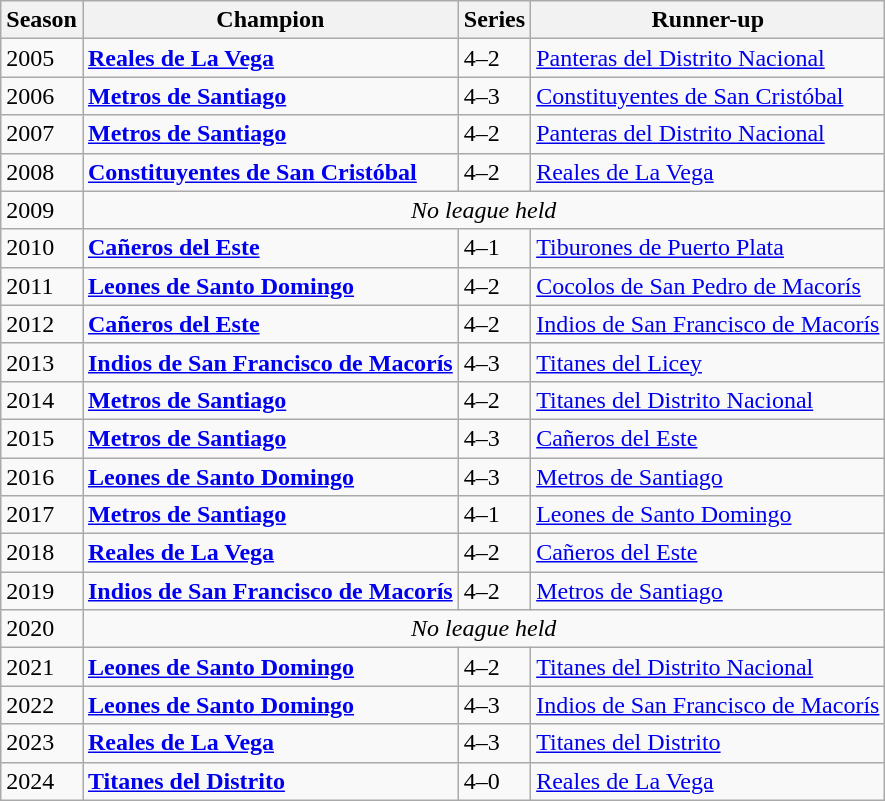<table class="wikitable sortable">
<tr align=center>
<th><strong>Season</strong></th>
<th>Champion</th>
<th>Series</th>
<th>Runner-up</th>
</tr>
<tr>
<td>2005</td>
<td><strong><a href='#'>Reales de La Vega</a></strong></td>
<td>4–2</td>
<td><a href='#'>Panteras del Distrito Nacional</a></td>
</tr>
<tr>
<td>2006</td>
<td><strong><a href='#'>Metros de Santiago</a></strong></td>
<td>4–3</td>
<td><a href='#'>Constituyentes de San Cristóbal</a></td>
</tr>
<tr>
<td>2007</td>
<td><strong><a href='#'>Metros de Santiago</a></strong></td>
<td>4–2</td>
<td><a href='#'>Panteras del Distrito Nacional</a></td>
</tr>
<tr>
<td>2008</td>
<td><strong><a href='#'>Constituyentes de San Cristóbal</a></strong></td>
<td>4–2</td>
<td><a href='#'>Reales de La Vega</a></td>
</tr>
<tr>
<td>2009</td>
<td colspan=3 style="text-align:center;"><em>No league held</em></td>
</tr>
<tr>
<td>2010</td>
<td><strong><a href='#'>Cañeros del Este</a></strong></td>
<td>4–1</td>
<td><a href='#'>Tiburones de Puerto Plata</a></td>
</tr>
<tr>
<td>2011</td>
<td><strong><a href='#'>Leones de Santo Domingo</a></strong></td>
<td>4–2</td>
<td><a href='#'>Cocolos de San Pedro de Macorís</a></td>
</tr>
<tr>
<td>2012</td>
<td><strong><a href='#'>Cañeros del Este</a></strong></td>
<td>4–2</td>
<td><a href='#'>Indios de San Francisco de Macorís</a></td>
</tr>
<tr>
<td>2013</td>
<td><strong><a href='#'>Indios de San Francisco de Macorís</a></strong></td>
<td>4–3</td>
<td><a href='#'>Titanes del Licey</a></td>
</tr>
<tr>
<td>2014</td>
<td><strong><a href='#'>Metros de Santiago</a></strong></td>
<td>4–2</td>
<td><a href='#'>Titanes del Distrito Nacional</a></td>
</tr>
<tr>
<td>2015</td>
<td><strong><a href='#'>Metros de Santiago</a></strong></td>
<td>4–3</td>
<td><a href='#'>Cañeros del Este</a></td>
</tr>
<tr>
<td>2016</td>
<td><strong><a href='#'>Leones de Santo Domingo</a></strong></td>
<td>4–3</td>
<td><a href='#'>Metros de Santiago</a></td>
</tr>
<tr>
<td>2017</td>
<td><strong><a href='#'>Metros de Santiago</a></strong></td>
<td>4–1</td>
<td><a href='#'>Leones de Santo Domingo</a></td>
</tr>
<tr>
<td>2018</td>
<td><strong><a href='#'>Reales de La Vega</a></strong></td>
<td>4–2</td>
<td><a href='#'>Cañeros del Este</a></td>
</tr>
<tr>
<td>2019</td>
<td><strong><a href='#'>Indios de San Francisco de Macorís</a></strong></td>
<td>4–2</td>
<td><a href='#'>Metros de Santiago</a></td>
</tr>
<tr>
<td>2020</td>
<td colspan=3 style="text-align:center;"><em>No league held</em></td>
</tr>
<tr>
<td>2021</td>
<td><strong><a href='#'>Leones de Santo Domingo</a></strong></td>
<td>4–2</td>
<td><a href='#'>Titanes del Distrito Nacional</a></td>
</tr>
<tr>
<td>2022</td>
<td><strong><a href='#'>Leones de Santo Domingo</a></strong></td>
<td>4–3</td>
<td><a href='#'>Indios de San Francisco de Macorís</a></td>
</tr>
<tr>
<td>2023</td>
<td><strong><a href='#'>Reales de La Vega</a></strong></td>
<td>4–3</td>
<td><a href='#'>Titanes del Distrito</a></td>
</tr>
<tr>
<td>2024</td>
<td><strong><a href='#'>Titanes del Distrito</a></strong></td>
<td>4–0</td>
<td><a href='#'>Reales de La Vega</a></td>
</tr>
</table>
